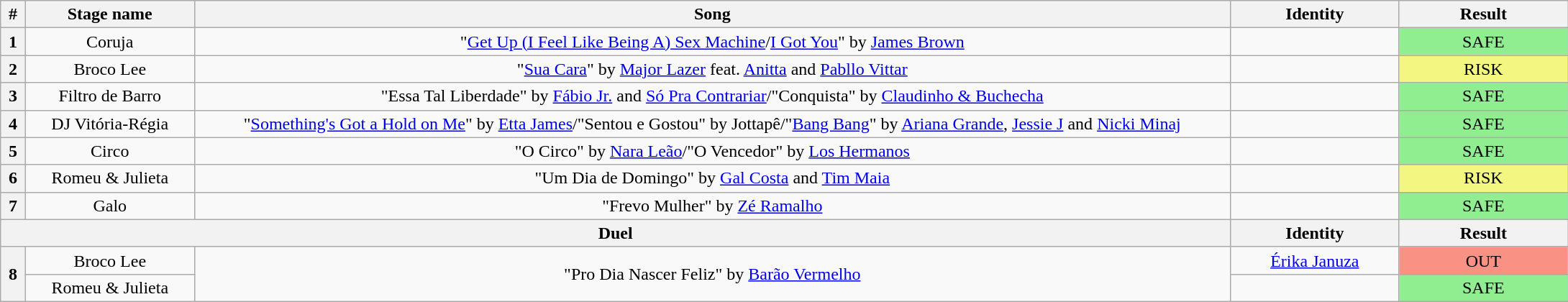<table class="wikitable" style="text-align:center; width:115%;">
<tr>
<th width="01%">#</th>
<th width="07%">Stage name</th>
<th width="43%">Song</th>
<th width="07%">Identity</th>
<th width="07%" colspan=2>Result</th>
</tr>
<tr>
<th>1</th>
<td>Coruja</td>
<td>"<a href='#'>Get Up (I Feel Like Being A) Sex Machine</a>/<a href='#'>I Got You</a>" by <a href='#'>James Brown</a></td>
<td></td>
<td bgcolor="#90EE90">SAFE</td>
</tr>
<tr>
<th>2</th>
<td>Broco Lee</td>
<td>"<a href='#'>Sua Cara</a>" by <a href='#'>Major Lazer</a> feat. <a href='#'>Anitta</a> and <a href='#'>Pabllo Vittar</a></td>
<td></td>
<td bgcolor="#F3F781">RISK</td>
</tr>
<tr>
<th>3</th>
<td>Filtro de Barro</td>
<td>"Essa Tal Liberdade" by <a href='#'>Fábio Jr.</a> and <a href='#'>Só Pra Contrariar</a>/"Conquista" by <a href='#'>Claudinho & Buchecha</a></td>
<td></td>
<td bgcolor="#90EE90">SAFE</td>
</tr>
<tr>
<th>4</th>
<td>DJ Vitória-Régia</td>
<td>"<a href='#'>Something's Got a Hold on Me</a>" by <a href='#'>Etta James</a>/"Sentou e Gostou" by Jottapê/"<a href='#'>Bang Bang</a>" by <a href='#'>Ariana Grande</a>, <a href='#'>Jessie J</a> and <a href='#'>Nicki Minaj</a></td>
<td></td>
<td bgcolor="#90EE90">SAFE</td>
</tr>
<tr>
<th>5</th>
<td>Circo</td>
<td>"O Circo" by <a href='#'>Nara Leão</a>/"O Vencedor" by <a href='#'>Los Hermanos</a></td>
<td></td>
<td bgcolor="#90EE90">SAFE</td>
</tr>
<tr>
<th>6</th>
<td>Romeu & Julieta</td>
<td>"Um Dia de Domingo" by <a href='#'>Gal Costa</a> and <a href='#'>Tim Maia</a></td>
<td></td>
<td bgcolor="#F3F781">RISK</td>
</tr>
<tr>
<th>7</th>
<td>Galo</td>
<td>"Frevo Mulher" by <a href='#'>Zé Ramalho</a></td>
<td></td>
<td bgcolor="#90EE90">SAFE</td>
</tr>
<tr>
<th colspan="3">Duel</th>
<th>Identity</th>
<th>Result</th>
</tr>
<tr>
<th rowspan="2">8</th>
<td>Broco Lee</td>
<td rowspan="2">"Pro Dia Nascer Feliz" by <a href='#'>Barão Vermelho</a></td>
<td><a href='#'>Érika Januza</a></td>
<td bgcolor="#F99185">OUT</td>
</tr>
<tr>
<td>Romeu & Julieta</td>
<td></td>
<td bgcolor="#90EE90">SAFE</td>
</tr>
</table>
